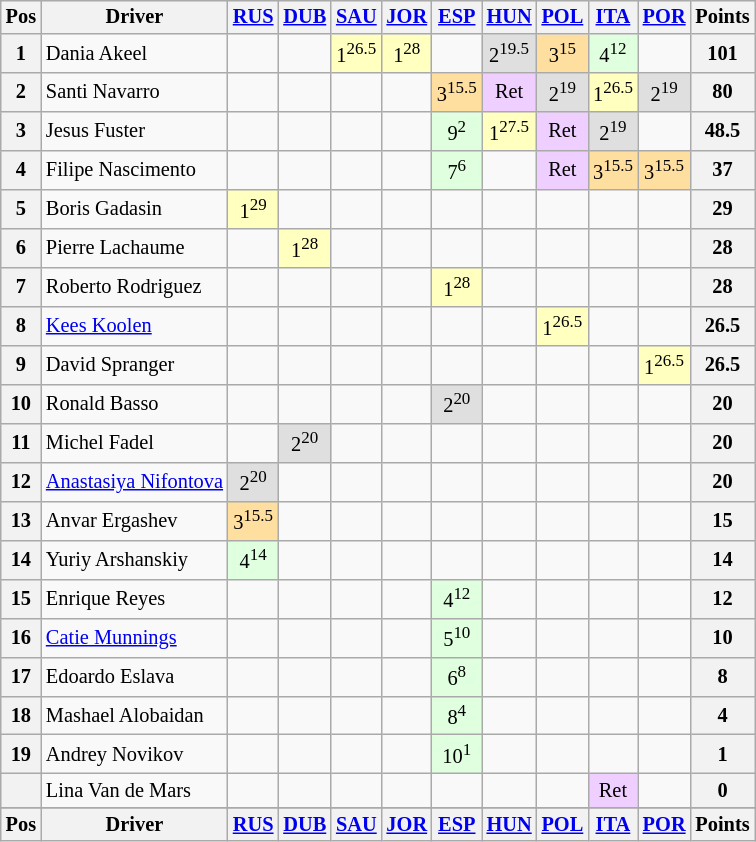<table class="wikitable" style="font-size: 85%; text-align: center; display: inline-table;">
<tr valign="top">
<th valign="middle">Pos</th>
<th valign="middle">Driver</th>
<th><a href='#'>RUS</a><br></th>
<th><a href='#'>DUB</a><br></th>
<th><a href='#'>SAU</a><br></th>
<th><a href='#'>JOR</a><br></th>
<th><a href='#'>ESP</a><br></th>
<th><a href='#'>HUN</a><br></th>
<th><a href='#'>POL</a><br></th>
<th><a href='#'>ITA</a><br></th>
<th><a href='#'>POR</a><br></th>
<th valign="middle">Points</th>
</tr>
<tr>
<th>1</th>
<td align=left> Dania Akeel</td>
<td></td>
<td></td>
<td style="background:#ffffbf;">1<sup>26.5</sup></td>
<td style="background:#ffffbf;">1<sup>28</sup></td>
<td></td>
<td style="background:#dfdfdf;">2<sup>19.5</sup></td>
<td style="background:#ffdf9f;">3<sup>15</sup></td>
<td style="background:#dfffdf;">4<sup>12</sup></td>
<td></td>
<th>101</th>
</tr>
<tr>
<th>2</th>
<td align=left> Santi Navarro</td>
<td></td>
<td></td>
<td></td>
<td></td>
<td style="background:#ffdf9f;">3<sup>15.5</sup></td>
<td style="background:#efcfff;">Ret</td>
<td style="background:#dfdfdf;">2<sup>19</sup></td>
<td style="background:#ffffbf;">1<sup>26.5</sup></td>
<td style="background:#dfdfdf;">2<sup>19</sup></td>
<th>80</th>
</tr>
<tr>
<th>3</th>
<td align=left> Jesus Fuster</td>
<td></td>
<td></td>
<td></td>
<td></td>
<td style="background:#dfffdf;">9<sup>2</sup></td>
<td style="background:#ffffbf;">1<sup>27.5</sup></td>
<td style="background:#efcfff;">Ret</td>
<td style="background:#dfdfdf;">2<sup>19</sup></td>
<td></td>
<th>48.5</th>
</tr>
<tr>
<th>4</th>
<td align=left> Filipe Nascimento</td>
<td></td>
<td></td>
<td></td>
<td></td>
<td style="background:#dfffdf;">7<sup>6</sup></td>
<td></td>
<td style="background:#efcfff;">Ret</td>
<td style="background:#ffdf9f;">3<sup>15.5</sup></td>
<td style="background:#ffdf9f;">3<sup>15.5</sup></td>
<th>37</th>
</tr>
<tr>
<th>5</th>
<td align=left> Boris Gadasin</td>
<td style="background:#ffffbf;">1<sup>29</sup></td>
<td></td>
<td></td>
<td></td>
<td></td>
<td></td>
<td></td>
<td></td>
<td></td>
<th>29</th>
</tr>
<tr>
<th>6</th>
<td align=left> Pierre Lachaume</td>
<td></td>
<td style="background:#ffffbf;">1<sup>28</sup></td>
<td></td>
<td></td>
<td></td>
<td></td>
<td></td>
<td></td>
<td></td>
<th>28</th>
</tr>
<tr>
<th>7</th>
<td align=left> Roberto Rodriguez</td>
<td></td>
<td></td>
<td></td>
<td></td>
<td style="background:#ffffbf;">1<sup>28</sup></td>
<td></td>
<td></td>
<td></td>
<td></td>
<th>28</th>
</tr>
<tr>
<th>8</th>
<td align=left> <a href='#'>Kees Koolen</a></td>
<td></td>
<td></td>
<td></td>
<td></td>
<td></td>
<td></td>
<td style="background:#ffffbf;">1<sup>26.5</sup></td>
<td></td>
<td></td>
<th>26.5</th>
</tr>
<tr>
<th>9</th>
<td align=left> David Spranger</td>
<td></td>
<td></td>
<td></td>
<td></td>
<td></td>
<td></td>
<td></td>
<td></td>
<td style="background:#ffffbf;">1<sup>26.5</sup></td>
<th>26.5</th>
</tr>
<tr>
<th>10</th>
<td align=left> Ronald Basso</td>
<td></td>
<td></td>
<td></td>
<td></td>
<td style="background:#dfdfdf;">2<sup>20</sup></td>
<td></td>
<td></td>
<td></td>
<td></td>
<th>20</th>
</tr>
<tr>
<th>11</th>
<td align=left> Michel Fadel</td>
<td></td>
<td style="background:#dfdfdf;">2<sup>20</sup></td>
<td></td>
<td></td>
<td></td>
<td></td>
<td></td>
<td></td>
<td></td>
<th>20</th>
</tr>
<tr>
<th>12</th>
<td align=left> <a href='#'>Anastasiya Nifontova</a></td>
<td style="background:#dfdfdf;">2<sup>20</sup></td>
<td></td>
<td></td>
<td></td>
<td></td>
<td></td>
<td></td>
<td></td>
<td></td>
<th>20</th>
</tr>
<tr>
<th>13</th>
<td align=left> Anvar Ergashev</td>
<td style="background:#ffdf9f;">3<sup>15.5</sup></td>
<td></td>
<td></td>
<td></td>
<td></td>
<td></td>
<td></td>
<td></td>
<td></td>
<th>15</th>
</tr>
<tr>
<th>14</th>
<td align=left> Yuriy Arshanskiy</td>
<td style="background:#dfffdf;">4<sup>14</sup></td>
<td></td>
<td></td>
<td></td>
<td></td>
<td></td>
<td></td>
<td></td>
<td></td>
<th>14</th>
</tr>
<tr>
<th>15</th>
<td align=left> Enrique Reyes</td>
<td></td>
<td></td>
<td></td>
<td></td>
<td style="background:#dfffdf;">4<sup>12</sup></td>
<td></td>
<td></td>
<td></td>
<td></td>
<th>12</th>
</tr>
<tr>
<th>16</th>
<td align=left> <a href='#'>Catie Munnings</a></td>
<td></td>
<td></td>
<td></td>
<td></td>
<td style="background:#dfffdf;">5<sup>10</sup></td>
<td></td>
<td></td>
<td></td>
<td></td>
<th>10</th>
</tr>
<tr>
<th>17</th>
<td align=left> Edoardo Eslava</td>
<td></td>
<td></td>
<td></td>
<td></td>
<td style="background:#dfffdf;">6<sup>8</sup></td>
<td></td>
<td></td>
<td></td>
<td></td>
<th>8</th>
</tr>
<tr>
<th>18</th>
<td align=left> Mashael Alobaidan</td>
<td></td>
<td></td>
<td></td>
<td></td>
<td style="background:#dfffdf;">8<sup>4</sup></td>
<td></td>
<td></td>
<td></td>
<td></td>
<th>4</th>
</tr>
<tr>
<th>19</th>
<td align=left> Andrey Novikov</td>
<td></td>
<td></td>
<td></td>
<td></td>
<td style="background:#dfffdf;">10<sup>1</sup></td>
<td></td>
<td></td>
<td></td>
<td></td>
<th>1</th>
</tr>
<tr>
<th></th>
<td align=left> Lina Van de Mars</td>
<td></td>
<td></td>
<td></td>
<td></td>
<td></td>
<td></td>
<td></td>
<td style="background:#efcfff;">Ret</td>
<td></td>
<th>0</th>
</tr>
<tr>
</tr>
<tr valign="top">
<th valign="middle">Pos</th>
<th valign="middle">Driver</th>
<th><a href='#'>RUS</a><br></th>
<th><a href='#'>DUB</a><br></th>
<th><a href='#'>SAU</a><br></th>
<th><a href='#'>JOR</a><br></th>
<th><a href='#'>ESP</a><br></th>
<th><a href='#'>HUN</a><br></th>
<th><a href='#'>POL</a><br></th>
<th><a href='#'>ITA</a><br></th>
<th><a href='#'>POR</a><br></th>
<th valign="middle">Points</th>
</tr>
</table>
